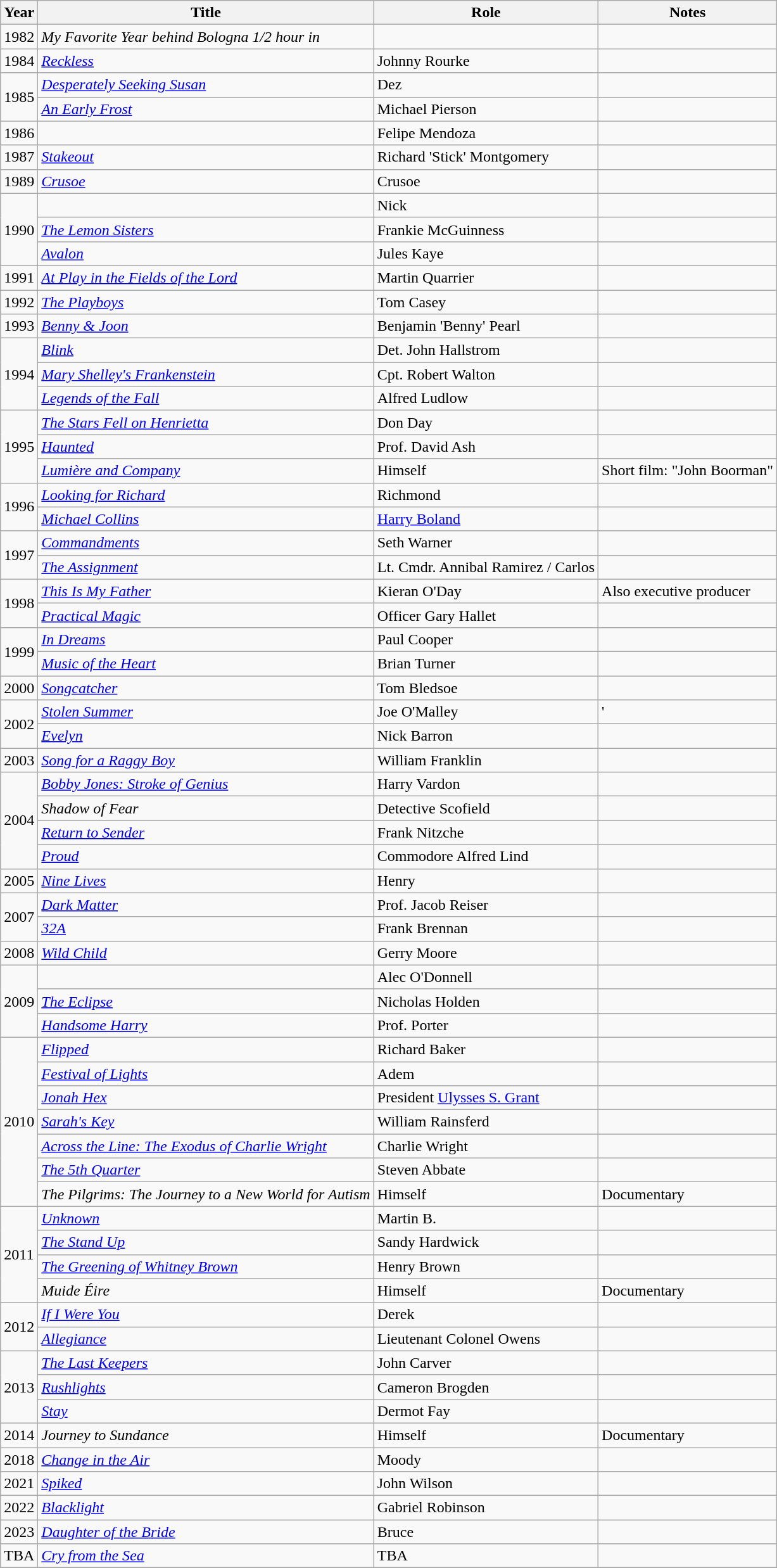<table class="wikitable sortable">
<tr>
<th>Year</th>
<th>Title</th>
<th>Role</th>
<th>Notes</th>
</tr>
<tr>
<td>1982</td>
<td><em>My Favorite Year behind Bologna 1/2 hour in</em></td>
<td></td>
</tr>
<tr>
<td>1984</td>
<td><em><a href='#'>Reckless</a></em></td>
<td>Johnny Rourke</td>
<td></td>
</tr>
<tr>
<td rowspan=2>1985</td>
<td><em><a href='#'>Desperately Seeking Susan</a></em></td>
<td>Dez</td>
<td></td>
</tr>
<tr>
<td><em><a href='#'>An Early Frost</a></em></td>
<td>Michael Pierson</td>
</tr>
<tr>
<td>1986</td>
<td><em></em></td>
<td>Felipe Mendoza</td>
<td></td>
</tr>
<tr>
<td>1987</td>
<td><em><a href='#'>Stakeout</a></em></td>
<td>Richard 'Stick' Montgomery</td>
<td></td>
</tr>
<tr>
<td>1989</td>
<td><em><a href='#'>Crusoe</a></em></td>
<td>Crusoe</td>
<td></td>
</tr>
<tr>
<td rowspan=3>1990</td>
<td><em></em></td>
<td>Nick</td>
<td></td>
</tr>
<tr>
<td><em><a href='#'>The Lemon Sisters</a></em></td>
<td>Frankie McGuinness</td>
<td></td>
</tr>
<tr>
<td><em><a href='#'>Avalon</a></em></td>
<td>Jules Kaye</td>
<td></td>
</tr>
<tr>
<td>1991</td>
<td><em><a href='#'>At Play in the Fields of the Lord</a></em></td>
<td>Martin Quarrier</td>
<td></td>
</tr>
<tr>
<td>1992</td>
<td><em><a href='#'>The Playboys</a></em></td>
<td>Tom Casey</td>
<td></td>
</tr>
<tr>
<td>1993</td>
<td><em><a href='#'>Benny & Joon</a></em></td>
<td>Benjamin 'Benny' Pearl</td>
<td></td>
</tr>
<tr>
<td rowspan=3>1994</td>
<td><em><a href='#'>Blink</a></em></td>
<td>Det. John Hallstrom</td>
<td></td>
</tr>
<tr>
<td><em><a href='#'>Mary Shelley's Frankenstein</a></em></td>
<td>Cpt. Robert Walton</td>
<td></td>
</tr>
<tr>
<td><em><a href='#'>Legends of the Fall</a></em></td>
<td>Alfred Ludlow</td>
<td></td>
</tr>
<tr>
<td rowspan=3>1995</td>
<td><em><a href='#'>The Stars Fell on Henrietta</a></em></td>
<td>Don Day</td>
<td></td>
</tr>
<tr>
<td><em><a href='#'>Haunted</a></em></td>
<td>Prof. David Ash</td>
<td></td>
</tr>
<tr>
<td><em><a href='#'>Lumière and Company</a></em></td>
<td>Himself</td>
<td>Short film: "John Boorman"</td>
</tr>
<tr>
<td rowspan=2>1996</td>
<td><em><a href='#'>Looking for Richard</a></em></td>
<td>Richmond</td>
<td></td>
</tr>
<tr>
<td><em><a href='#'>Michael Collins</a></em></td>
<td><a href='#'>Harry Boland</a></td>
<td></td>
</tr>
<tr>
<td rowspan=2>1997</td>
<td><em><a href='#'>Commandments</a></em></td>
<td>Seth Warner</td>
<td></td>
</tr>
<tr>
<td><em><a href='#'>The Assignment</a></em></td>
<td>Lt. Cmdr. Annibal Ramirez / Carlos</td>
<td></td>
</tr>
<tr>
<td rowspan=2>1998</td>
<td><em><a href='#'>This Is My Father</a></em></td>
<td>Kieran O'Day</td>
<td>Also executive producer</td>
</tr>
<tr>
<td><em><a href='#'>Practical Magic</a></em></td>
<td>Officer Gary Hallet</td>
<td></td>
</tr>
<tr>
<td rowspan=2>1999</td>
<td><em><a href='#'>In Dreams</a></em></td>
<td>Paul Cooper</td>
<td></td>
</tr>
<tr>
<td><em><a href='#'>Music of the Heart</a></em></td>
<td>Brian Turner</td>
<td></td>
</tr>
<tr>
<td>2000</td>
<td><em><a href='#'>Songcatcher</a></em></td>
<td>Tom Bledsoe</td>
<td></td>
</tr>
<tr>
<td rowspan=2>2002</td>
<td><em><a href='#'>Stolen Summer</a></em></td>
<td>Joe O'Malley</td>
<td>'</td>
</tr>
<tr>
<td><em><a href='#'>Evelyn</a></em></td>
<td>Nick Barron</td>
<td></td>
</tr>
<tr>
<td>2003</td>
<td><em><a href='#'>Song for a Raggy Boy</a></em></td>
<td>William Franklin</td>
<td></td>
</tr>
<tr>
<td rowspan=4>2004</td>
<td><em><a href='#'>Bobby Jones: Stroke of Genius</a></em></td>
<td>Harry Vardon</td>
<td></td>
</tr>
<tr>
<td><em>Shadow of Fear</em></td>
<td>Detective Scofield</td>
<td></td>
</tr>
<tr>
<td><em><a href='#'>Return to Sender</a></em></td>
<td>Frank Nitzche</td>
<td></td>
</tr>
<tr>
<td><em><a href='#'>Proud</a></em></td>
<td>Commodore Alfred Lind</td>
<td></td>
</tr>
<tr>
<td>2005</td>
<td><em><a href='#'>Nine Lives</a></em></td>
<td>Henry</td>
<td></td>
</tr>
<tr>
<td rowspan=2>2007</td>
<td><em><a href='#'>Dark Matter</a></em></td>
<td>Prof. Jacob Reiser</td>
<td></td>
</tr>
<tr>
<td><em><a href='#'>32A</a></em></td>
<td>Frank Brennan</td>
<td></td>
</tr>
<tr>
<td>2008</td>
<td><em><a href='#'>Wild Child</a></em></td>
<td>Gerry Moore</td>
<td></td>
</tr>
<tr>
<td rowspan=3>2009</td>
<td><em></em></td>
<td>Alec O'Donnell</td>
<td></td>
</tr>
<tr>
<td><em><a href='#'>The Eclipse</a></em></td>
<td>Nicholas Holden</td>
<td></td>
</tr>
<tr>
<td><em><a href='#'>Handsome Harry</a></em></td>
<td>Prof. Porter</td>
<td></td>
</tr>
<tr>
<td rowspan=7>2010</td>
<td><em><a href='#'>Flipped</a></em></td>
<td>Richard Baker</td>
<td></td>
</tr>
<tr>
<td><em><a href='#'>Festival of Lights</a></em></td>
<td>Adem</td>
<td></td>
</tr>
<tr>
<td><em><a href='#'>Jonah Hex</a></em></td>
<td>President <a href='#'>Ulysses S. Grant</a></td>
<td></td>
</tr>
<tr>
<td><em><a href='#'>Sarah's Key</a></em></td>
<td>William Rainsferd</td>
<td></td>
</tr>
<tr>
<td><em><a href='#'>Across the Line: The Exodus of Charlie Wright</a></em></td>
<td>Charlie Wright</td>
<td></td>
</tr>
<tr>
<td><em><a href='#'>The 5th Quarter</a></em></td>
<td>Steven Abbate</td>
<td></td>
</tr>
<tr>
<td><em>The Pilgrims: The Journey to a New World for Autism</em></td>
<td>Himself</td>
<td>Documentary</td>
</tr>
<tr>
<td rowspan=4>2011</td>
<td><em><a href='#'>Unknown</a></em></td>
<td>Martin B.</td>
<td></td>
</tr>
<tr>
<td><em><a href='#'>The Stand Up</a></em></td>
<td>Sandy Hardwick</td>
<td></td>
</tr>
<tr>
<td><em><a href='#'>The Greening of Whitney Brown</a></em></td>
<td>Henry Brown</td>
<td></td>
</tr>
<tr>
<td><em>Muide Éire</em></td>
<td>Himself</td>
<td>Documentary</td>
</tr>
<tr>
<td rowspan=2>2012</td>
<td><em><a href='#'>If I Were You</a></em></td>
<td>Derek</td>
<td></td>
</tr>
<tr>
<td><em><a href='#'>Allegiance</a></em></td>
<td>Lieutenant Colonel Owens</td>
<td></td>
</tr>
<tr>
<td rowspan=3>2013</td>
<td><em><a href='#'>The Last Keepers</a></em></td>
<td>John Carver</td>
<td></td>
</tr>
<tr>
<td><em><a href='#'>Rushlights</a></em></td>
<td>Cameron Brogden</td>
<td></td>
</tr>
<tr>
<td><em><a href='#'>Stay</a></em></td>
<td>Dermot Fay</td>
<td></td>
</tr>
<tr>
<td>2014</td>
<td><em>Journey to Sundance</em></td>
<td>Himself</td>
<td>Documentary</td>
</tr>
<tr>
<td>2018</td>
<td><em><a href='#'>Change in the Air</a></em></td>
<td>Moody</td>
<td></td>
</tr>
<tr>
<td>2021</td>
<td><em><a href='#'>Spiked</a></em></td>
<td>John Wilson</td>
<td></td>
</tr>
<tr>
<td>2022</td>
<td><em><a href='#'>Blacklight</a></em></td>
<td>Gabriel Robinson</td>
<td></td>
</tr>
<tr>
<td>2023</td>
<td><em><a href='#'>Daughter of the Bride</a></em></td>
<td>Bruce</td>
<td></td>
</tr>
<tr>
<td>TBA</td>
<td><em><a href='#'>Cry from the Sea</a></em></td>
<td>TBA</td>
<td></td>
</tr>
<tr>
</tr>
</table>
